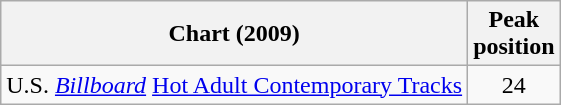<table class="wikitable">
<tr>
<th>Chart (2009)</th>
<th>Peak <br> position</th>
</tr>
<tr>
<td>U.S. <em><a href='#'>Billboard</a></em> <a href='#'>Hot Adult Contemporary Tracks</a></td>
<td align="center">24</td>
</tr>
</table>
